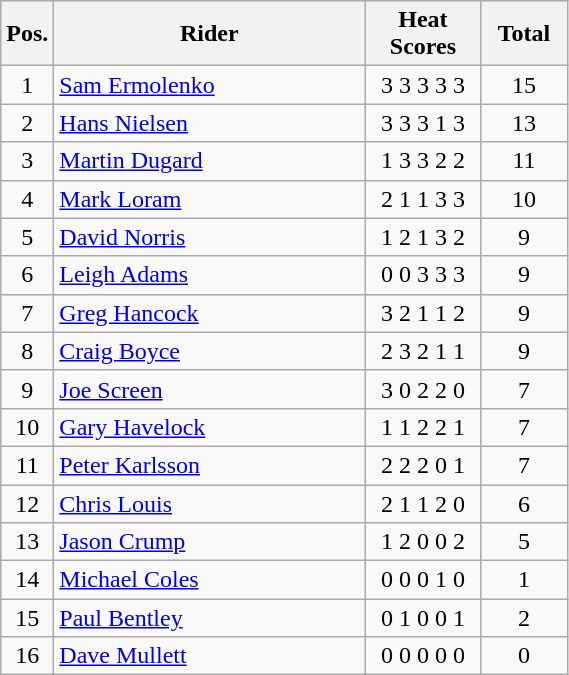<table class=wikitable>
<tr>
<th width=25px>Pos.</th>
<th width=200px>Rider</th>
<th width=70px>Heat Scores</th>
<th width=50px>Total</th>
</tr>
<tr align=center >
<td>1</td>
<td align=left> <a href='#'>Sam Ermolenko</a></td>
<td>3	3	3	3	3</td>
<td>15</td>
</tr>
<tr align=center>
<td>2</td>
<td align=left> <a href='#'>Hans Nielsen</a></td>
<td>3	3	3	1	3</td>
<td>13</td>
</tr>
<tr align=center>
<td>3</td>
<td align=left> <a href='#'>Martin Dugard</a></td>
<td>1	3	3	2	2</td>
<td>11</td>
</tr>
<tr align=center>
<td>4</td>
<td align=left> <a href='#'>Mark Loram</a></td>
<td>2	1	1	3	3</td>
<td>10</td>
</tr>
<tr align=center>
<td>5</td>
<td align=left> <a href='#'>David Norris</a></td>
<td>1	2	1	3	2</td>
<td>9</td>
</tr>
<tr align=center>
<td>6</td>
<td align=left> <a href='#'>Leigh Adams</a></td>
<td>0	0	3	3	3</td>
<td>9</td>
</tr>
<tr align=center>
<td>7</td>
<td align=left> <a href='#'>Greg Hancock</a></td>
<td>3	2	1	1	2</td>
<td>9</td>
</tr>
<tr align=center>
<td>8</td>
<td align=left> <a href='#'>Craig Boyce</a></td>
<td>2	3	2	1	1</td>
<td>9</td>
</tr>
<tr align=center>
<td>9</td>
<td align=left> <a href='#'>Joe Screen</a></td>
<td>3	0	2	2	0</td>
<td>7</td>
</tr>
<tr align=center>
<td>10</td>
<td align=left> <a href='#'>Gary Havelock</a></td>
<td>1	1	2	2	1</td>
<td>7</td>
</tr>
<tr align=center>
<td>11</td>
<td align=left> <a href='#'>Peter Karlsson</a></td>
<td>2	2	2	0	1</td>
<td>7</td>
</tr>
<tr align=center>
<td>12</td>
<td align=left> <a href='#'>Chris Louis</a></td>
<td>2	1	1	2	0</td>
<td>6</td>
</tr>
<tr align=center>
<td>13</td>
<td align=left> <a href='#'>Jason Crump</a></td>
<td>1	2	0	0	2</td>
<td>5</td>
</tr>
<tr align=center>
<td>14</td>
<td align=left> <a href='#'>Michael Coles</a></td>
<td>0	0	0	1	0</td>
<td>1</td>
</tr>
<tr align=center>
<td>15</td>
<td align=left> <a href='#'>Paul Bentley</a></td>
<td>0	1	0	0	1</td>
<td>2</td>
</tr>
<tr align=center>
<td>16</td>
<td align=left> <a href='#'>Dave Mullett</a></td>
<td>0	0	0	0	0</td>
<td>0</td>
</tr>
</table>
